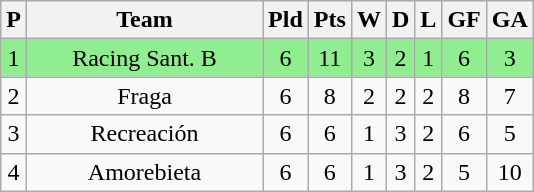<table class="wikitable sortable" style="text-align: center;">
<tr>
<th align="center">P</th>
<th width=150>Team</th>
<th align="center">Pld</th>
<th align="center">Pts</th>
<th align="center">W</th>
<th align="center">D</th>
<th align="center">L</th>
<th align="center">GF</th>
<th align="center">GA</th>
</tr>
<tr align=center style="background:#90EE90;">
<td>1</td>
<td>Racing Sant. B</td>
<td>6</td>
<td>11</td>
<td>3</td>
<td>2</td>
<td>1</td>
<td>6</td>
<td>3</td>
</tr>
<tr>
<td>2</td>
<td>Fraga</td>
<td>6</td>
<td>8</td>
<td>2</td>
<td>2</td>
<td>2</td>
<td>8</td>
<td>7</td>
</tr>
<tr>
<td>3</td>
<td>Recreación</td>
<td>6</td>
<td>6</td>
<td>1</td>
<td>3</td>
<td>2</td>
<td>6</td>
<td>5</td>
</tr>
<tr>
<td>4</td>
<td>Amorebieta</td>
<td>6</td>
<td>6</td>
<td>1</td>
<td>3</td>
<td>2</td>
<td>5</td>
<td>10</td>
</tr>
</table>
